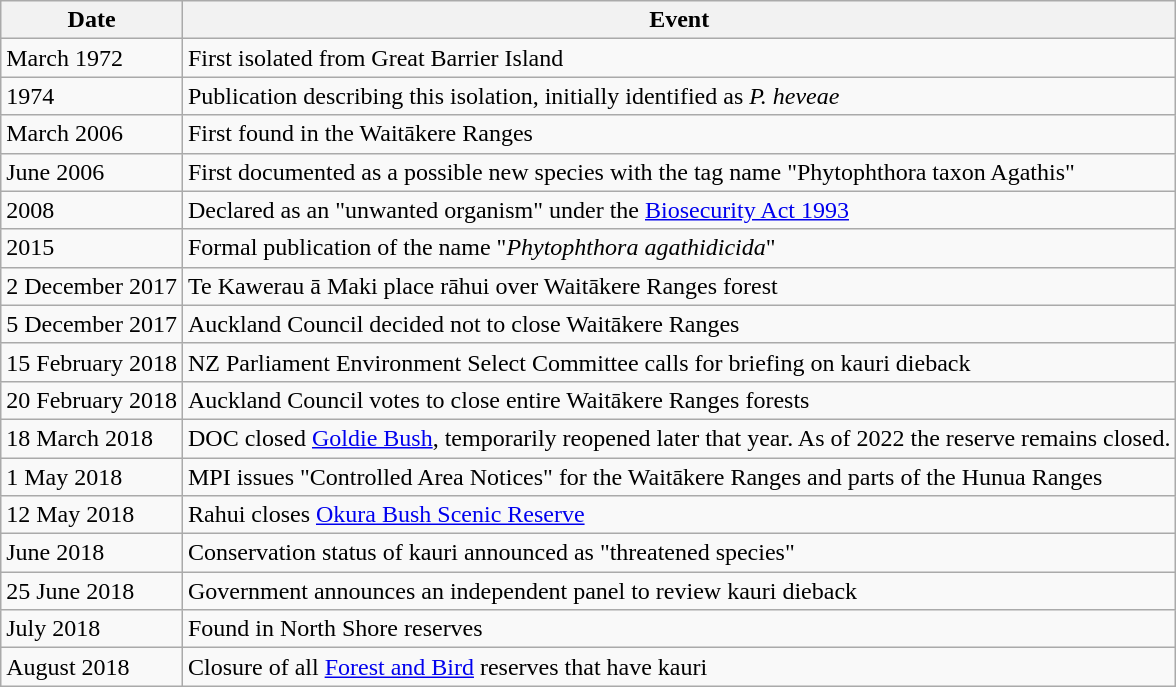<table class="wikitable">
<tr>
<th>Date</th>
<th>Event</th>
</tr>
<tr>
<td>March 1972</td>
<td>First isolated from Great Barrier Island</td>
</tr>
<tr>
<td>1974</td>
<td>Publication describing this isolation, initially identified as <em>P. heveae</em> </td>
</tr>
<tr>
<td>March 2006</td>
<td>First found in the Waitākere Ranges</td>
</tr>
<tr>
<td>June 2006</td>
<td>First documented as a possible new species with the tag name "Phytophthora taxon Agathis"</td>
</tr>
<tr>
<td>2008</td>
<td>Declared as an "unwanted organism" under the <a href='#'>Biosecurity Act 1993</a></td>
</tr>
<tr>
<td>2015</td>
<td>Formal publication of the name "<em>Phytophthora agathidicida</em>" </td>
</tr>
<tr>
<td>2 December 2017</td>
<td>Te Kawerau ā Maki place rāhui over Waitākere Ranges forest</td>
</tr>
<tr>
<td>5 December 2017</td>
<td>Auckland Council decided not to close Waitākere Ranges</td>
</tr>
<tr>
<td>15 February 2018</td>
<td>NZ Parliament Environment Select Committee calls for briefing on kauri dieback </td>
</tr>
<tr>
<td>20 February 2018</td>
<td>Auckland Council votes to close entire Waitākere Ranges forests</td>
</tr>
<tr>
<td>18 March 2018</td>
<td>DOC closed <a href='#'>Goldie Bush</a>, temporarily reopened later that year. As of 2022 the reserve remains closed.</td>
</tr>
<tr>
<td>1 May 2018</td>
<td>MPI issues "Controlled Area Notices" for the Waitākere Ranges and parts of the Hunua Ranges</td>
</tr>
<tr>
<td>12 May 2018</td>
<td>Rahui closes <a href='#'>Okura Bush Scenic Reserve</a></td>
</tr>
<tr>
<td>June 2018</td>
<td>Conservation status of kauri announced as "threatened species"</td>
</tr>
<tr>
<td>25 June 2018</td>
<td>Government announces an independent panel to review kauri dieback</td>
</tr>
<tr>
<td>July 2018</td>
<td>Found in North Shore reserves</td>
</tr>
<tr>
<td>August 2018</td>
<td>Closure of all <a href='#'>Forest and Bird</a> reserves that have kauri </td>
</tr>
</table>
